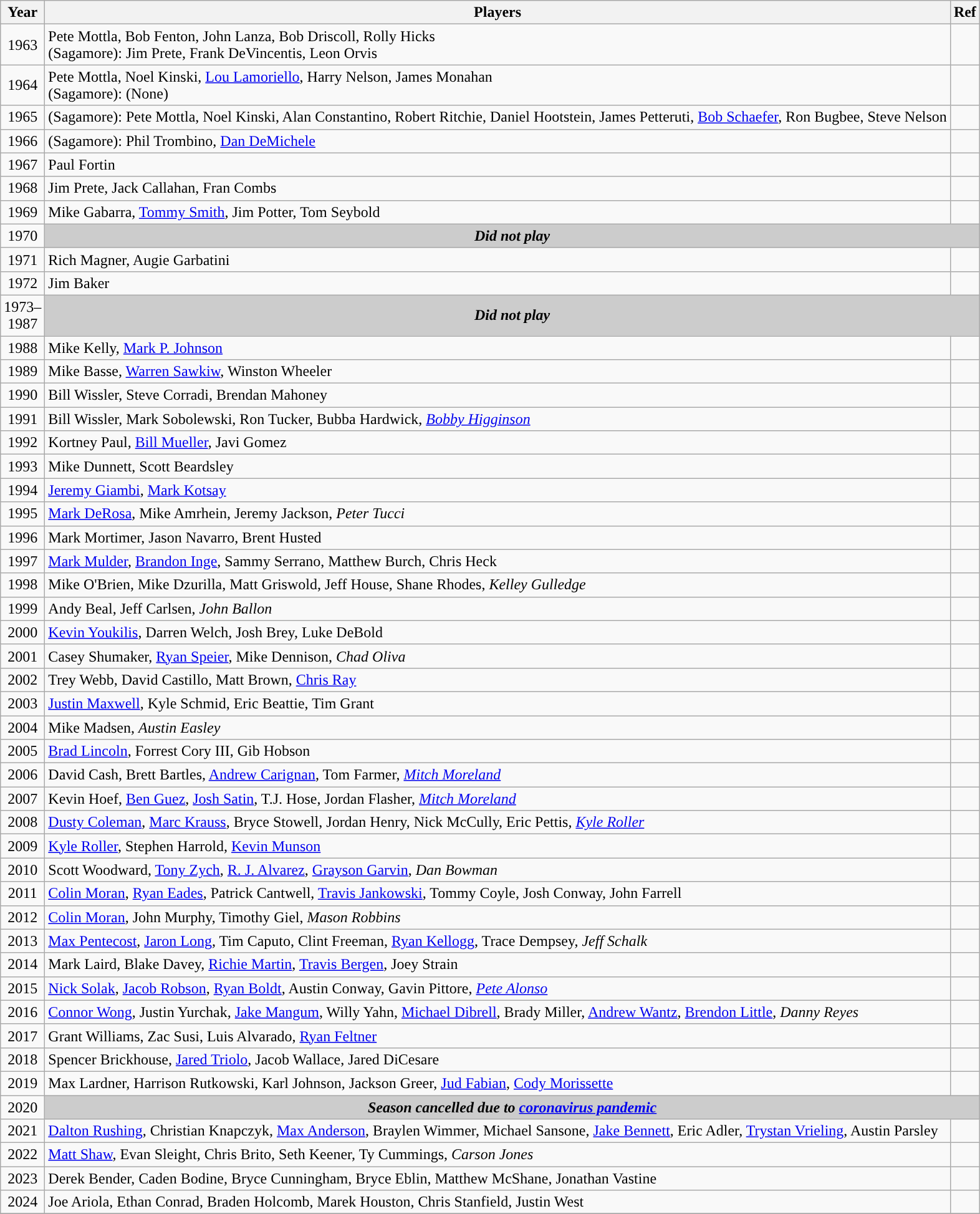<table class="wikitable" style="text-align:center">
<tr>
<th scope="col">Year</th>
<th scope="col">Players</th>
<th scope="col">Ref</th>
</tr>
<tr>
<td>1963</td>
<td style="text-align:left">Pete Mottla, Bob Fenton, John Lanza, Bob Driscoll, Rolly Hicks<br>(Sagamore): Jim Prete, Frank DeVincentis, Leon Orvis</td>
<td></td>
</tr>
<tr>
<td>1964</td>
<td style="text-align:left">Pete Mottla, Noel Kinski, <a href='#'>Lou Lamoriello</a>, Harry Nelson, James Monahan<br>(Sagamore): (None)</td>
<td></td>
</tr>
<tr>
<td>1965</td>
<td style="text-align:left">(Sagamore): Pete Mottla, Noel Kinski, Alan Constantino, Robert Ritchie, Daniel Hootstein, James Petteruti, <a href='#'>Bob Schaefer</a>, Ron Bugbee, Steve Nelson</td>
<td></td>
</tr>
<tr>
<td>1966</td>
<td style="text-align:left">(Sagamore): Phil Trombino, <a href='#'>Dan DeMichele</a></td>
<td></td>
</tr>
<tr>
<td>1967</td>
<td style="text-align:left">Paul Fortin</td>
<td></td>
</tr>
<tr>
<td>1968</td>
<td style="text-align:left">Jim Prete, Jack Callahan, Fran Combs</td>
<td></td>
</tr>
<tr>
<td>1969</td>
<td style="text-align:left">Mike Gabarra, <a href='#'>Tommy Smith</a>, Jim Potter, Tom Seybold</td>
<td></td>
</tr>
<tr>
<td>1970</td>
<td colspan="2" align="center" bgcolor=#cccccc><strong><em>Did not play</em></strong></td>
</tr>
<tr>
<td>1971</td>
<td style="text-align:left">Rich Magner, Augie Garbatini</td>
<td></td>
</tr>
<tr>
<td>1972</td>
<td style="text-align:left">Jim Baker</td>
<td></td>
</tr>
<tr>
<td>1973–<br>1987</td>
<td colspan="2" align="center" bgcolor=#cccccc><strong><em>Did not play</em></strong></td>
</tr>
<tr>
<td>1988</td>
<td style="text-align:left">Mike Kelly, <a href='#'>Mark P. Johnson</a></td>
<td></td>
</tr>
<tr>
<td>1989</td>
<td style="text-align:left">Mike Basse, <a href='#'>Warren Sawkiw</a>, Winston Wheeler</td>
<td></td>
</tr>
<tr>
<td>1990</td>
<td style="text-align:left">Bill Wissler, Steve Corradi, Brendan Mahoney</td>
<td></td>
</tr>
<tr>
<td>1991</td>
<td style="text-align:left">Bill Wissler, Mark Sobolewski, Ron Tucker, Bubba Hardwick, <em><a href='#'>Bobby Higginson</a></em></td>
<td></td>
</tr>
<tr>
<td>1992</td>
<td style="text-align:left">Kortney Paul, <a href='#'>Bill Mueller</a>, Javi Gomez</td>
<td></td>
</tr>
<tr>
<td>1993</td>
<td style="text-align:left">Mike Dunnett, Scott Beardsley</td>
<td></td>
</tr>
<tr>
<td>1994</td>
<td style="text-align:left"><a href='#'>Jeremy Giambi</a>, <a href='#'>Mark Kotsay</a></td>
<td></td>
</tr>
<tr>
<td>1995</td>
<td style="text-align:left"><a href='#'>Mark DeRosa</a>, Mike Amrhein, Jeremy Jackson, <em>Peter Tucci</em></td>
<td></td>
</tr>
<tr>
<td>1996</td>
<td style="text-align:left">Mark Mortimer, Jason Navarro, Brent Husted</td>
<td></td>
</tr>
<tr>
<td>1997</td>
<td style="text-align:left"><a href='#'>Mark Mulder</a>, <a href='#'>Brandon Inge</a>, Sammy Serrano, Matthew Burch, Chris Heck</td>
<td></td>
</tr>
<tr>
<td>1998</td>
<td style="text-align:left">Mike O'Brien, Mike Dzurilla, Matt Griswold, Jeff House, Shane Rhodes, <em>Kelley Gulledge</em></td>
<td></td>
</tr>
<tr>
<td>1999</td>
<td style="text-align:left">Andy Beal, Jeff Carlsen, <em>John Ballon</em></td>
<td></td>
</tr>
<tr>
<td>2000</td>
<td style="text-align:left"><a href='#'>Kevin Youkilis</a>, Darren Welch, Josh Brey, Luke DeBold</td>
<td></td>
</tr>
<tr>
<td>2001</td>
<td style="text-align:left">Casey Shumaker, <a href='#'>Ryan Speier</a>, Mike Dennison, <em>Chad Oliva</em></td>
<td></td>
</tr>
<tr>
<td>2002</td>
<td style="text-align:left">Trey Webb, David Castillo, Matt Brown, <a href='#'>Chris Ray</a></td>
<td></td>
</tr>
<tr>
<td>2003</td>
<td style="text-align:left"><a href='#'>Justin Maxwell</a>, Kyle Schmid, Eric Beattie, Tim Grant</td>
<td></td>
</tr>
<tr>
<td>2004</td>
<td style="text-align:left">Mike Madsen, <em>Austin Easley</em></td>
<td></td>
</tr>
<tr>
<td>2005</td>
<td style="text-align:left"><a href='#'>Brad Lincoln</a>, Forrest Cory III, Gib Hobson</td>
<td></td>
</tr>
<tr>
<td>2006</td>
<td style="text-align:left">David Cash, Brett Bartles, <a href='#'>Andrew Carignan</a>, Tom Farmer, <em><a href='#'>Mitch Moreland</a></em></td>
<td></td>
</tr>
<tr>
<td>2007</td>
<td style="text-align:left">Kevin Hoef, <a href='#'>Ben Guez</a>, <a href='#'>Josh Satin</a>, T.J. Hose, Jordan Flasher, <em><a href='#'>Mitch Moreland</a></em></td>
<td></td>
</tr>
<tr>
<td>2008</td>
<td style="text-align:left"><a href='#'>Dusty Coleman</a>, <a href='#'>Marc Krauss</a>, Bryce Stowell, Jordan Henry, Nick McCully, Eric Pettis, <em><a href='#'>Kyle Roller</a></em></td>
<td></td>
</tr>
<tr>
<td>2009</td>
<td style="text-align:left"><a href='#'>Kyle Roller</a>, Stephen Harrold, <a href='#'>Kevin Munson</a></td>
<td></td>
</tr>
<tr>
<td>2010</td>
<td style="text-align:left">Scott Woodward, <a href='#'>Tony Zych</a>, <a href='#'>R. J. Alvarez</a>, <a href='#'>Grayson Garvin</a>, <em>Dan Bowman</em></td>
<td></td>
</tr>
<tr>
<td>2011</td>
<td style="text-align:left"><a href='#'>Colin Moran</a>, <a href='#'>Ryan Eades</a>, Patrick Cantwell, <a href='#'>Travis Jankowski</a>, Tommy Coyle, Josh Conway, John Farrell</td>
<td></td>
</tr>
<tr>
<td>2012</td>
<td style="text-align:left"><a href='#'>Colin Moran</a>, John Murphy, Timothy Giel, <em>Mason Robbins</em></td>
<td></td>
</tr>
<tr>
<td>2013</td>
<td style="text-align:left"><a href='#'>Max Pentecost</a>, <a href='#'>Jaron Long</a>, Tim Caputo, Clint Freeman, <a href='#'>Ryan Kellogg</a>, Trace Dempsey, <em>Jeff Schalk</em></td>
<td></td>
</tr>
<tr>
<td>2014</td>
<td style="text-align:left">Mark Laird, Blake Davey, <a href='#'>Richie Martin</a>, <a href='#'>Travis Bergen</a>, Joey Strain</td>
<td></td>
</tr>
<tr>
<td>2015</td>
<td style="text-align:left"><a href='#'>Nick Solak</a>, <a href='#'>Jacob Robson</a>, <a href='#'>Ryan Boldt</a>, Austin Conway, Gavin Pittore, <em><a href='#'>Pete Alonso</a></em></td>
<td></td>
</tr>
<tr>
<td>2016</td>
<td style="text-align:left"><a href='#'>Connor Wong</a>, Justin Yurchak, <a href='#'>Jake Mangum</a>, Willy Yahn, <a href='#'>Michael Dibrell</a>, Brady Miller, <a href='#'>Andrew Wantz</a>, <a href='#'>Brendon Little</a>, <em>Danny Reyes</em></td>
<td></td>
</tr>
<tr>
<td>2017</td>
<td style="text-align:left">Grant Williams, Zac Susi, Luis Alvarado, <a href='#'>Ryan Feltner</a></td>
<td></td>
</tr>
<tr>
<td>2018</td>
<td style="text-align:left">Spencer Brickhouse, <a href='#'>Jared Triolo</a>, Jacob Wallace, Jared DiCesare</td>
<td></td>
</tr>
<tr>
<td>2019</td>
<td style="text-align:left">Max Lardner, Harrison Rutkowski, Karl Johnson, Jackson Greer, <a href='#'>Jud Fabian</a>, <a href='#'>Cody Morissette</a></td>
<td></td>
</tr>
<tr>
<td>2020</td>
<td colspan="2" align="center" bgcolor=#cccccc><strong><em>Season cancelled due to <a href='#'>coronavirus pandemic</a></em></strong></td>
</tr>
<tr>
<td>2021</td>
<td style="text-align:left"><a href='#'>Dalton Rushing</a>, Christian Knapczyk, <a href='#'>Max Anderson</a>, Braylen Wimmer, Michael Sansone, <a href='#'>Jake Bennett</a>, Eric Adler, <a href='#'>Trystan Vrieling</a>, Austin Parsley</td>
<td></td>
</tr>
<tr>
<td>2022</td>
<td style="text-align:left"><a href='#'>Matt Shaw</a>, Evan Sleight, Chris Brito, Seth Keener, Ty Cummings, <em>Carson Jones</em></td>
<td></td>
</tr>
<tr>
<td>2023</td>
<td style="text-align:left">Derek Bender, Caden Bodine, Bryce Cunningham, Bryce Eblin, Matthew McShane, Jonathan Vastine</td>
<td></td>
</tr>
<tr>
<td>2024</td>
<td style="text-align:left">Joe Ariola, Ethan Conrad, Braden Holcomb, Marek Houston, Chris Stanfield, Justin West</td>
<td></td>
</tr>
<tr>
</tr>
</table>
